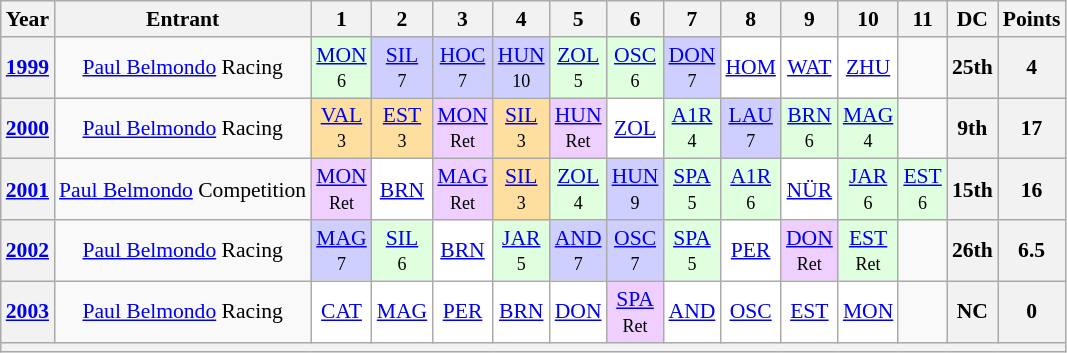<table class="wikitable" style="text-align:center; font-size:90%">
<tr>
<th>Year</th>
<th>Entrant</th>
<th>1</th>
<th>2</th>
<th>3</th>
<th>4</th>
<th>5</th>
<th>6</th>
<th>7</th>
<th>8</th>
<th>9</th>
<th>10</th>
<th>11</th>
<th>DC</th>
<th>Points</th>
</tr>
<tr>
<th><a href='#'>1999</a></th>
<td><a href='#'>Paul Belmondo</a> Racing</td>
<td style="background:#DFFFDF;"><a href='#'>MON</a><br><small>6</small></td>
<td style="background:#CFCFFF;"><a href='#'>SIL</a><br><small>7</small></td>
<td style="background:#CFCFFF;"><a href='#'>HOC</a><br><small>7</small></td>
<td style="background:#CFCFFF;"><a href='#'>HUN</a><br><small>10</small></td>
<td style="background:#DFFFDF;"><a href='#'>ZOL</a><br><small>5</small></td>
<td style="background:#DFFFDF;"><a href='#'>OSC</a><br><small>6</small></td>
<td style="background:#CFCFFF;"><a href='#'>DON</a><br><small>7</small></td>
<td style="background:#FFFFFF;"><a href='#'>HOM</a></td>
<td style="background:#FFFFFF;"><a href='#'>WAT</a></td>
<td style="background:#FFFFFF;"><a href='#'>ZHU</a></td>
<td></td>
<th>25th</th>
<th>4</th>
</tr>
<tr>
<th><a href='#'>2000</a></th>
<td><a href='#'>Paul Belmondo</a> Racing</td>
<td style="background:#FFDF9F;"><a href='#'>VAL</a><br><small>3</small></td>
<td style="background:#FFDF9F;"><a href='#'>EST</a><br><small>3</small></td>
<td style="background:#EFCFFF;"><a href='#'>MON</a><br><small>Ret</small></td>
<td style="background:#FFDF9F;"><a href='#'>SIL</a><br><small>3</small></td>
<td style="background:#EFCFFF;"><a href='#'>HUN</a><br><small>Ret</small></td>
<td style="background:#FFFFFF;"><a href='#'>ZOL</a></td>
<td style="background:#DFFFDF;"><a href='#'>A1R</a><br><small>4</small></td>
<td style="background:#CFCFFF;"><a href='#'>LAU</a><br><small>7</small></td>
<td style="background:#DFFFDF;"><a href='#'>BRN</a><br><small>6</small></td>
<td style="background:#DFFFDF;"><a href='#'>MAG</a><br><small>4</small></td>
<td></td>
<th>9th</th>
<th>17</th>
</tr>
<tr>
<th><a href='#'>2001</a></th>
<td><a href='#'>Paul Belmondo</a> Competition</td>
<td style="background:#EFCFFF;"><a href='#'>MON</a><br><small>Ret</small></td>
<td style="background:#FFFFFF;"><a href='#'>BRN</a></td>
<td style="background:#EFCFFF;"><a href='#'>MAG</a><br><small>Ret</small></td>
<td style="background:#FFDF9F;"><a href='#'>SIL</a><br><small>3</small></td>
<td style="background:#DFFFDF;"><a href='#'>ZOL</a><br><small>4</small></td>
<td style="background:#CFCFFF;"><a href='#'>HUN</a><br><small>9</small></td>
<td style="background:#DFFFDF;"><a href='#'>SPA</a><br><small>5</small></td>
<td style="background:#DFFFDF;"><a href='#'>A1R</a><br><small>6</small></td>
<td style="background:#FFFFFF;"><a href='#'>NÜR</a></td>
<td style="background:#DFFFDF;"><a href='#'>JAR</a><br><small>6</small></td>
<td style="background:#DFFFDF;"><a href='#'>EST</a><br><small>6</small></td>
<th>15th</th>
<th>16</th>
</tr>
<tr>
<th><a href='#'>2002</a></th>
<td><a href='#'>Paul Belmondo</a> Racing</td>
<td style="background:#CFCFFF;"><a href='#'>MAG</a><br><small>7</small></td>
<td style="background:#DFFFDF;"><a href='#'>SIL</a><br><small>6</small></td>
<td style="background:#FFFFFF;"><a href='#'>BRN</a></td>
<td style="background:#DFFFDF;"><a href='#'>JAR</a><br><small>5</small></td>
<td style="background:#CFCFFF;"><a href='#'>AND</a><br><small>7</small></td>
<td style="background:#CFCFFF;"><a href='#'>OSC</a><br><small>7</small></td>
<td style="background:#DFFFDF;"><a href='#'>SPA</a><br><small>5</small></td>
<td style="background:#FFFFFF;"><a href='#'>PER</a></td>
<td style="background:#EFCFFF;"><a href='#'>DON</a><br><small>Ret</small></td>
<td style="background:#DFFFDF;"><a href='#'>EST</a><br><small>Ret</small></td>
<td></td>
<th>26th</th>
<th>6.5</th>
</tr>
<tr>
<th><a href='#'>2003</a></th>
<td><a href='#'>Paul Belmondo</a> Racing</td>
<td style="background:#FFFFFF;"><a href='#'>CAT</a></td>
<td style="background:#FFFFFF;"><a href='#'>MAG</a></td>
<td style="background:#FFFFFF;"><a href='#'>PER</a></td>
<td style="background:#FFFFFF;"><a href='#'>BRN</a></td>
<td style="background:#FFFFFF;"><a href='#'>DON</a></td>
<td style="background:#EFCFFF;"><a href='#'>SPA</a><br><small>Ret</small></td>
<td style="background:#FFFFFF;"><a href='#'>AND</a></td>
<td style="background:#FFFFFF;"><a href='#'>OSC</a></td>
<td style="background:#FFFFFF;"><a href='#'>EST</a></td>
<td style="background:#FFFFFF;"><a href='#'>MON</a></td>
<td></td>
<th>NC</th>
<th>0</th>
</tr>
<tr>
<th colspan="15"></th>
</tr>
</table>
